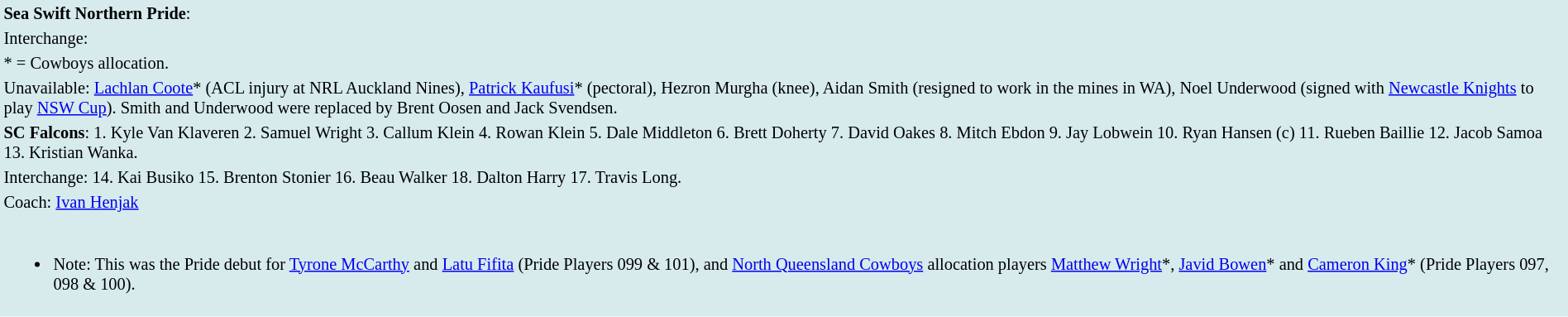<table style="background:#d7ebed; font-size:85%; width:100%;">
<tr>
<td><strong>Sea Swift Northern Pride</strong>:             </td>
</tr>
<tr>
<td>Interchange:    </td>
</tr>
<tr>
<td>* = Cowboys allocation.</td>
</tr>
<tr>
<td>Unavailable: <a href='#'>Lachlan Coote</a>* (ACL injury at NRL Auckland Nines), <a href='#'>Patrick Kaufusi</a>* (pectoral), Hezron Murgha (knee), Aidan Smith (resigned to work in the mines in WA), Noel Underwood (signed with <a href='#'>Newcastle Knights</a> to play <a href='#'>NSW Cup</a>). Smith and Underwood were replaced by Brent Oosen and Jack Svendsen.</td>
</tr>
<tr>
<td><strong>SC Falcons</strong>: 1. Kyle Van Klaveren 2. Samuel Wright 3. Callum Klein 4. Rowan Klein 5. Dale Middleton 6. Brett Doherty 7. David Oakes 8. Mitch Ebdon 9. Jay Lobwein 10. Ryan Hansen (c) 11. Rueben Baillie 12. Jacob Samoa 13. Kristian Wanka.</td>
</tr>
<tr>
<td>Interchange: 14. Kai Busiko 15. Brenton Stonier 16. Beau Walker 18. Dalton Harry 17. Travis Long.</td>
</tr>
<tr>
<td>Coach: <a href='#'>Ivan Henjak</a></td>
</tr>
<tr>
<td><br><ul><li>Note: This was the Pride debut for <a href='#'>Tyrone McCarthy</a> and <a href='#'>Latu Fifita</a> (Pride Players 099 & 101), and <a href='#'>North Queensland Cowboys</a> allocation players <a href='#'>Matthew Wright</a>*, <a href='#'>Javid Bowen</a>* and <a href='#'>Cameron King</a>* (Pride Players 097, 098 & 100).</li></ul></td>
</tr>
<tr>
</tr>
</table>
